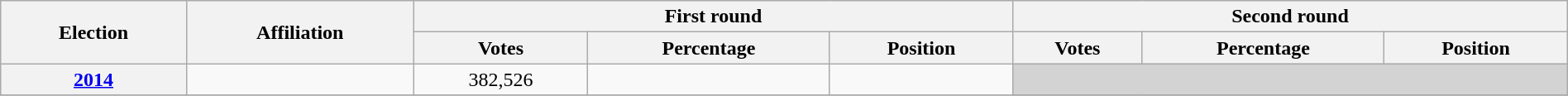<table class=wikitable width=100%>
<tr>
<th rowspan=2>Election</th>
<th rowspan=2>Affiliation</th>
<th colspan=3>First round</th>
<th colspan=3>Second round</th>
</tr>
<tr>
<th>Votes</th>
<th>Percentage</th>
<th>Position</th>
<th>Votes</th>
<th>Percentage</th>
<th>Position</th>
</tr>
<tr align=center>
<th><a href='#'>2014</a></th>
<td></td>
<td>382,526</td>
<td></td>
<td></td>
<td bgcolor=lightgrey colspan=3></td>
</tr>
<tr align=center>
</tr>
</table>
